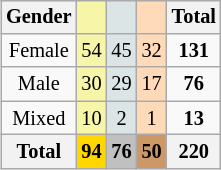<table class=wikitable style=font-size:85%;float:right;text-align:center>
<tr>
<th>Gender</th>
<td bgcolor=F7F6A8></td>
<td bgcolor=DCE5E5></td>
<td bgcolor=FFDAB9></td>
<th>Total</th>
</tr>
<tr>
<td>Female</td>
<td bgcolor=F7F6A8>54</td>
<td bgcolor=DCE5E5>45</td>
<td bgcolor=FFDAB9>32</td>
<td><strong>131</strong></td>
</tr>
<tr>
<td>Male</td>
<td bgcolor=F7F6A8>30</td>
<td bgcolor=DCE5E5>29</td>
<td bgcolor=FFDAB9>17</td>
<td><strong>76</strong></td>
</tr>
<tr>
<td>Mixed</td>
<td bgcolor=F7F6A8>10</td>
<td bgcolor=DCE5E5>2</td>
<td bgcolor=FFDAB9>1</td>
<td><strong>13</strong></td>
</tr>
<tr>
<th>Total</th>
<th style=background:gold>94</th>
<th style=background:silver>76</th>
<th style=background:#c96>50</th>
<th>220</th>
</tr>
</table>
